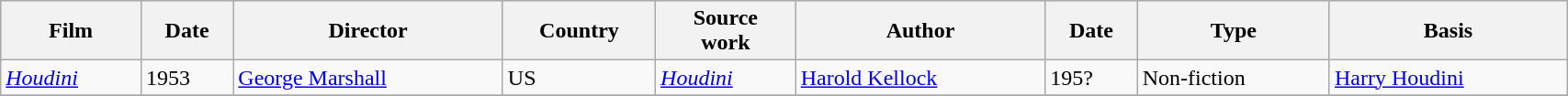<table class="wikitable" style=width:90%>
<tr bgcolor="#CCCCCC">
<th>Film</th>
<th>Date</th>
<th>Director</th>
<th>Country</th>
<th>Source<br>work</th>
<th>Author</th>
<th>Date</th>
<th>Type</th>
<th>Basis</th>
</tr>
<tr>
<td><em><a href='#'>Houdini</a></em></td>
<td>1953</td>
<td><a href='#'>George Marshall</a></td>
<td>US</td>
<td><em><a href='#'>Houdini</a></em></td>
<td><a href='#'>Harold Kellock</a></td>
<td>195?</td>
<td>Non-fiction</td>
<td><a href='#'>Harry Houdini</a></td>
</tr>
<tr>
</tr>
</table>
